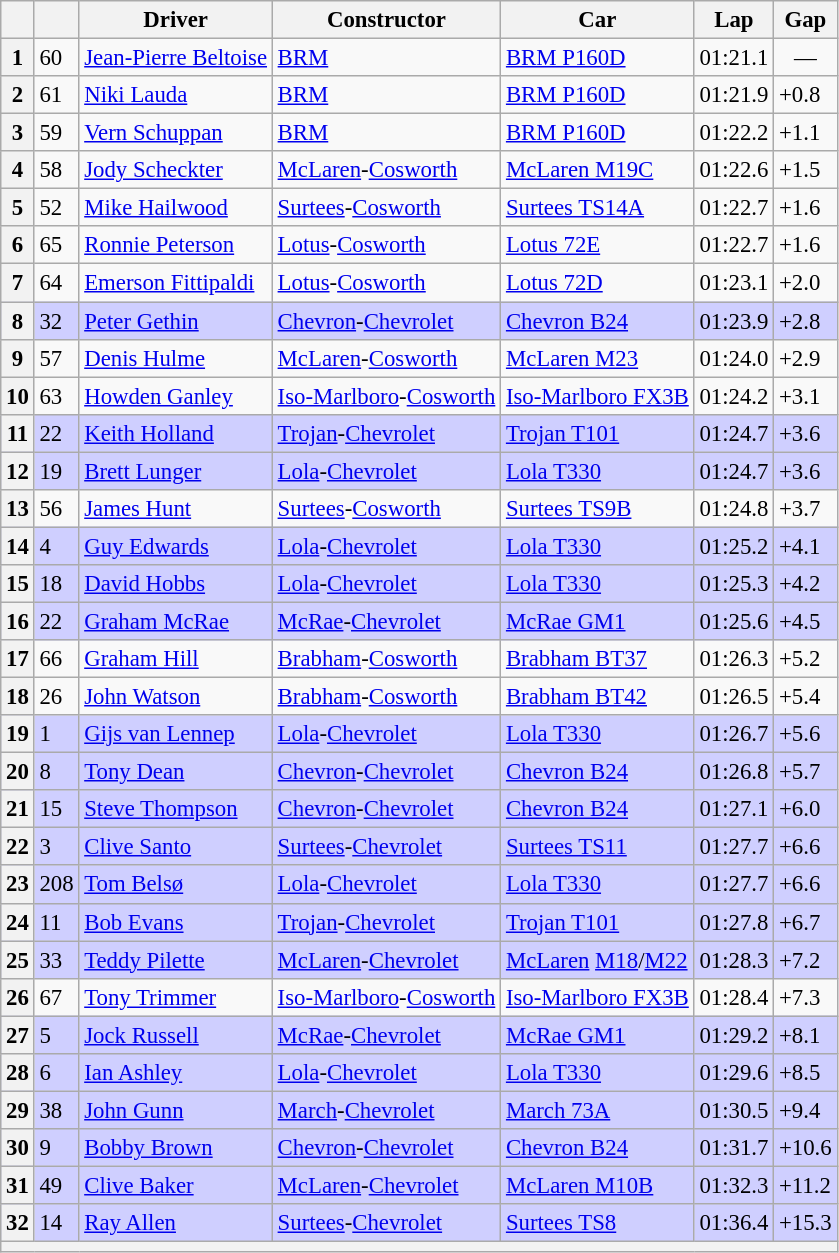<table class="wikitable" style="font-size: 95%;">
<tr>
<th></th>
<th></th>
<th>Driver</th>
<th>Constructor</th>
<th>Car</th>
<th>Lap</th>
<th>Gap</th>
</tr>
<tr>
<th>1</th>
<td>60</td>
<td> <a href='#'>Jean-Pierre Beltoise</a></td>
<td><a href='#'>BRM</a></td>
<td><a href='#'>BRM P160D</a></td>
<td>01:21.1</td>
<td align="center">—</td>
</tr>
<tr>
<th>2</th>
<td>61</td>
<td> <a href='#'>Niki Lauda</a></td>
<td><a href='#'>BRM</a></td>
<td><a href='#'>BRM P160D</a></td>
<td>01:21.9</td>
<td>+0.8</td>
</tr>
<tr>
<th>3</th>
<td>59</td>
<td> <a href='#'>Vern Schuppan</a></td>
<td><a href='#'>BRM</a></td>
<td><a href='#'>BRM P160D</a></td>
<td>01:22.2</td>
<td>+1.1</td>
</tr>
<tr>
<th>4</th>
<td>58</td>
<td> <a href='#'>Jody Scheckter</a></td>
<td><a href='#'>McLaren</a>-<a href='#'>Cosworth</a></td>
<td><a href='#'>McLaren M19C</a></td>
<td>01:22.6</td>
<td>+1.5</td>
</tr>
<tr>
<th>5</th>
<td>52</td>
<td> <a href='#'>Mike Hailwood</a></td>
<td><a href='#'>Surtees</a>-<a href='#'>Cosworth</a></td>
<td><a href='#'>Surtees TS14A</a></td>
<td>01:22.7</td>
<td>+1.6</td>
</tr>
<tr>
<th>6</th>
<td>65</td>
<td> <a href='#'>Ronnie Peterson</a></td>
<td><a href='#'>Lotus</a>-<a href='#'>Cosworth</a></td>
<td><a href='#'>Lotus 72E</a></td>
<td>01:22.7</td>
<td>+1.6</td>
</tr>
<tr>
<th>7</th>
<td>64</td>
<td> <a href='#'>Emerson Fittipaldi</a></td>
<td><a href='#'>Lotus</a>-<a href='#'>Cosworth</a></td>
<td><a href='#'>Lotus 72D</a></td>
<td>01:23.1</td>
<td>+2.0</td>
</tr>
<tr style="background-color: #CFCFFF">
<th>8</th>
<td>32</td>
<td> <a href='#'>Peter Gethin</a></td>
<td><a href='#'>Chevron</a>-<a href='#'>Chevrolet</a></td>
<td><a href='#'>Chevron B24</a></td>
<td>01:23.9</td>
<td>+2.8</td>
</tr>
<tr>
<th>9</th>
<td>57</td>
<td> <a href='#'>Denis Hulme</a></td>
<td><a href='#'>McLaren</a>-<a href='#'>Cosworth</a></td>
<td><a href='#'>McLaren M23</a></td>
<td>01:24.0</td>
<td>+2.9</td>
</tr>
<tr>
<th>10</th>
<td>63</td>
<td> <a href='#'>Howden Ganley</a></td>
<td><a href='#'>Iso-Marlboro</a>-<a href='#'>Cosworth</a></td>
<td><a href='#'>Iso-Marlboro FX3B</a></td>
<td>01:24.2</td>
<td>+3.1</td>
</tr>
<tr style="background-color: #CFCFFF">
<th>11</th>
<td>22</td>
<td> <a href='#'>Keith Holland</a></td>
<td><a href='#'>Trojan</a>-<a href='#'>Chevrolet</a></td>
<td><a href='#'>Trojan T101</a></td>
<td>01:24.7</td>
<td>+3.6</td>
</tr>
<tr style="background-color: #CFCFFF">
<th>12</th>
<td>19</td>
<td> <a href='#'>Brett Lunger</a></td>
<td><a href='#'>Lola</a>-<a href='#'>Chevrolet</a></td>
<td><a href='#'>Lola T330</a></td>
<td>01:24.7</td>
<td>+3.6</td>
</tr>
<tr>
<th>13</th>
<td>56</td>
<td> <a href='#'>James Hunt</a></td>
<td><a href='#'>Surtees</a>-<a href='#'>Cosworth</a></td>
<td><a href='#'>Surtees TS9B</a></td>
<td>01:24.8</td>
<td>+3.7</td>
</tr>
<tr style="background-color: #CFCFFF">
<th>14</th>
<td>4</td>
<td> <a href='#'>Guy Edwards</a></td>
<td><a href='#'>Lola</a>-<a href='#'>Chevrolet</a></td>
<td><a href='#'>Lola T330</a></td>
<td>01:25.2</td>
<td>+4.1</td>
</tr>
<tr style="background-color: #CFCFFF">
<th>15</th>
<td>18</td>
<td> <a href='#'>David Hobbs</a></td>
<td><a href='#'>Lola</a>-<a href='#'>Chevrolet</a></td>
<td><a href='#'>Lola T330</a></td>
<td>01:25.3</td>
<td>+4.2</td>
</tr>
<tr style="background-color: #CFCFFF">
<th>16</th>
<td>22</td>
<td> <a href='#'>Graham McRae</a></td>
<td><a href='#'>McRae</a>-<a href='#'>Chevrolet</a></td>
<td><a href='#'>McRae GM1</a></td>
<td>01:25.6</td>
<td>+4.5</td>
</tr>
<tr>
<th>17</th>
<td>66</td>
<td> <a href='#'>Graham Hill</a></td>
<td><a href='#'>Brabham</a>-<a href='#'>Cosworth</a></td>
<td><a href='#'>Brabham BT37</a></td>
<td>01:26.3</td>
<td>+5.2</td>
</tr>
<tr>
<th>18</th>
<td>26</td>
<td> <a href='#'>John Watson</a></td>
<td><a href='#'>Brabham</a>-<a href='#'>Cosworth</a></td>
<td><a href='#'>Brabham BT42</a></td>
<td>01:26.5</td>
<td>+5.4</td>
</tr>
<tr style="background-color: #CFCFFF">
<th>19</th>
<td>1</td>
<td> <a href='#'>Gijs van Lennep</a></td>
<td><a href='#'>Lola</a>-<a href='#'>Chevrolet</a></td>
<td><a href='#'>Lola T330</a></td>
<td>01:26.7</td>
<td>+5.6</td>
</tr>
<tr style="background-color: #CFCFFF">
<th>20</th>
<td>8</td>
<td> <a href='#'>Tony Dean</a></td>
<td><a href='#'>Chevron</a>-<a href='#'>Chevrolet</a></td>
<td><a href='#'>Chevron B24</a></td>
<td>01:26.8</td>
<td>+5.7</td>
</tr>
<tr style="background-color: #CFCFFF">
<th>21</th>
<td>15</td>
<td> <a href='#'>Steve Thompson</a></td>
<td><a href='#'>Chevron</a>-<a href='#'>Chevrolet</a></td>
<td><a href='#'>Chevron B24</a></td>
<td>01:27.1</td>
<td>+6.0</td>
</tr>
<tr style="background-color: #CFCFFF">
<th>22</th>
<td>3</td>
<td> <a href='#'>Clive Santo</a></td>
<td><a href='#'>Surtees</a>-<a href='#'>Chevrolet</a></td>
<td><a href='#'>Surtees TS11</a></td>
<td>01:27.7</td>
<td>+6.6</td>
</tr>
<tr style="background-color: #CFCFFF">
<th>23</th>
<td>208</td>
<td> <a href='#'>Tom Belsø</a></td>
<td><a href='#'>Lola</a>-<a href='#'>Chevrolet</a></td>
<td><a href='#'>Lola T330</a></td>
<td>01:27.7</td>
<td>+6.6</td>
</tr>
<tr style="background-color: #CFCFFF">
<th>24</th>
<td>11</td>
<td> <a href='#'>Bob Evans</a></td>
<td><a href='#'>Trojan</a>-<a href='#'>Chevrolet</a></td>
<td><a href='#'>Trojan T101</a></td>
<td>01:27.8</td>
<td>+6.7</td>
</tr>
<tr style="background-color: #CFCFFF">
<th>25</th>
<td>33</td>
<td> <a href='#'>Teddy Pilette</a></td>
<td><a href='#'>McLaren</a>-<a href='#'>Chevrolet</a></td>
<td><a href='#'>McLaren</a> <a href='#'>M18</a>/<a href='#'>M22</a></td>
<td>01:28.3</td>
<td>+7.2</td>
</tr>
<tr>
<th>26</th>
<td>67</td>
<td> <a href='#'>Tony Trimmer</a></td>
<td><a href='#'>Iso-Marlboro</a>-<a href='#'>Cosworth</a></td>
<td><a href='#'>Iso-Marlboro FX3B</a></td>
<td>01:28.4</td>
<td>+7.3</td>
</tr>
<tr style="background-color: #CFCFFF">
<th>27</th>
<td>5</td>
<td> <a href='#'>Jock Russell</a></td>
<td><a href='#'>McRae</a>-<a href='#'>Chevrolet</a></td>
<td><a href='#'>McRae GM1</a></td>
<td>01:29.2</td>
<td>+8.1</td>
</tr>
<tr style="background-color: #CFCFFF">
<th>28</th>
<td>6</td>
<td> <a href='#'>Ian Ashley</a></td>
<td><a href='#'>Lola</a>-<a href='#'>Chevrolet</a></td>
<td><a href='#'>Lola T330</a></td>
<td>01:29.6</td>
<td>+8.5</td>
</tr>
<tr style="background-color: #CFCFFF">
<th>29</th>
<td>38</td>
<td> <a href='#'>John Gunn</a></td>
<td><a href='#'>March</a>-<a href='#'>Chevrolet</a></td>
<td><a href='#'>March 73A</a></td>
<td>01:30.5</td>
<td>+9.4</td>
</tr>
<tr style="background-color: #CFCFFF">
<th>30</th>
<td>9</td>
<td> <a href='#'>Bobby Brown</a></td>
<td><a href='#'>Chevron</a>-<a href='#'>Chevrolet</a></td>
<td><a href='#'>Chevron B24</a></td>
<td>01:31.7</td>
<td>+10.6</td>
</tr>
<tr style="background-color: #CFCFFF">
<th>31</th>
<td>49</td>
<td> <a href='#'>Clive Baker</a></td>
<td><a href='#'>McLaren</a>-<a href='#'>Chevrolet</a></td>
<td><a href='#'>McLaren M10B</a></td>
<td>01:32.3</td>
<td>+11.2</td>
</tr>
<tr style="background-color: #CFCFFF">
<th>32</th>
<td>14</td>
<td> <a href='#'>Ray Allen</a></td>
<td><a href='#'>Surtees</a>-<a href='#'>Chevrolet</a></td>
<td><a href='#'>Surtees TS8</a></td>
<td>01:36.4</td>
<td>+15.3</td>
</tr>
<tr>
<th colspan="7"></th>
</tr>
</table>
